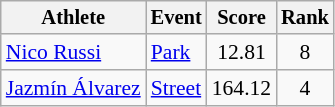<table class="wikitable" style="font-size:90%">
<tr style="font-size: 95%">
<th>Athlete</th>
<th>Event</th>
<th>Score</th>
<th>Rank</th>
</tr>
<tr align=center>
<td align=left><a href='#'>Nico Russi</a></td>
<td align=left><a href='#'>Park</a></td>
<td>12.81</td>
<td>8</td>
</tr>
<tr align=center>
<td align=left><a href='#'>Jazmín Álvarez</a></td>
<td align=left><a href='#'>Street</a></td>
<td>164.12</td>
<td>4</td>
</tr>
</table>
